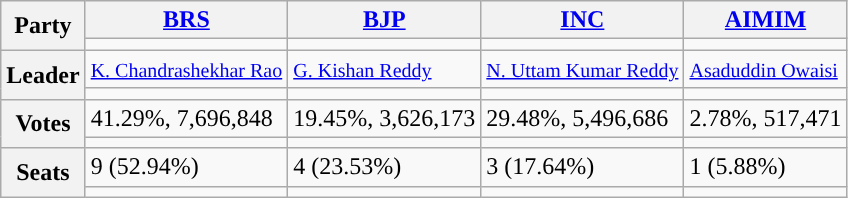<table class="wikitable">
<tr>
<th rowspan="2">Party</th>
<th><a href='#'>BRS</a></th>
<th><a href='#'>BJP</a></th>
<th><a href='#'>INC</a></th>
<th><a href='#'>AIMIM</a></th>
</tr>
<tr>
<td style="background-color:"></td>
<td style="background-color:"></td>
<td style="background-color:"></td>
<td style="background-color:"></td>
</tr>
<tr>
<th rowspan="2">Leader</th>
<td><small><a href='#'>K. Chandrashekhar Rao</a></small></td>
<td><small><a href='#'>G. Kishan Reddy</a></small></td>
<td><small><a href='#'>N. Uttam Kumar Reddy</a></small></td>
<td><small><a href='#'>Asaduddin Owaisi</a></small></td>
</tr>
<tr>
<td></td>
<td></td>
<td></td>
<td></td>
</tr>
<tr>
<th rowspan="2">Votes</th>
<td>41.29%, 7,696,848</td>
<td>19.45%, 3,626,173</td>
<td>29.48%, 5,496,686</td>
<td>2.78%, 517,471</td>
</tr>
<tr>
<td></td>
<td></td>
<td></td>
<td></td>
</tr>
<tr>
<th rowspan="2">Seats</th>
<td>9 (52.94%)</td>
<td>4 (23.53%)</td>
<td>3 (17.64%)</td>
<td>1 (5.88%)</td>
</tr>
<tr>
<td></td>
<td></td>
<td></td>
<td></td>
</tr>
</table>
